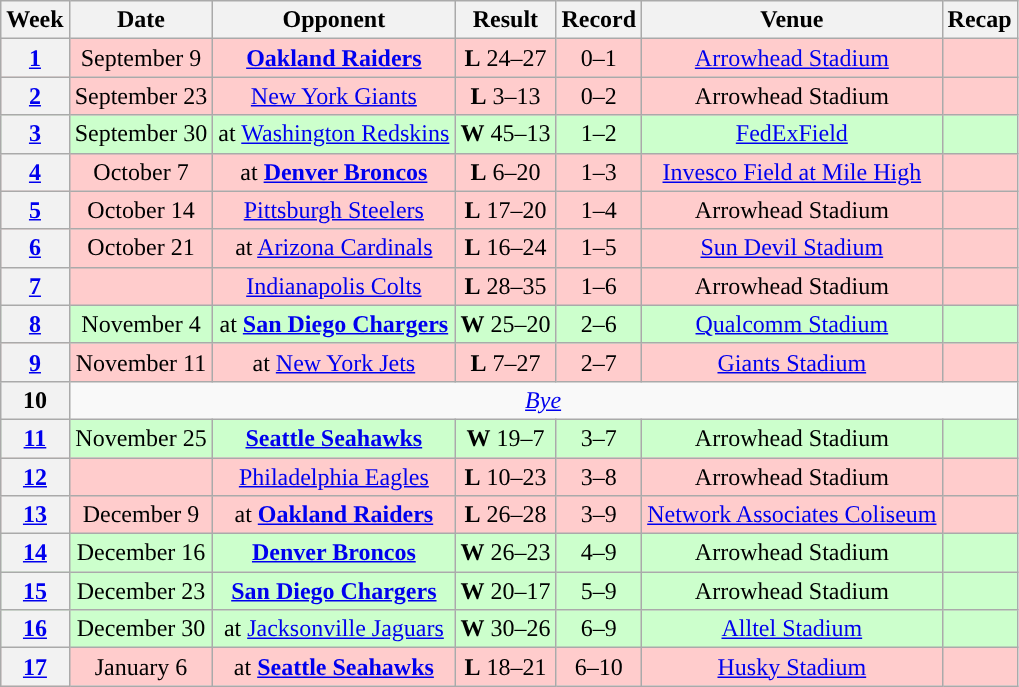<table class="wikitable" style="text-align:center">
<tr>
<th>Week</th>
<th>Date</th>
<th>Opponent</th>
<th>Result</th>
<th>Record</th>
<th>Venue</th>
<th>Recap</th>
</tr>
<tr style="background:#fcc">
<th><a href='#'>1</a></th>
<td>September 9</td>
<td><strong><a href='#'>Oakland Raiders</a></strong></td>
<td><strong>L</strong> 24–27</td>
<td>0–1</td>
<td><a href='#'>Arrowhead Stadium</a></td>
<td></td>
</tr>
<tr style="background:#fcc">
<th><a href='#'>2</a></th>
<td>September 23</td>
<td><a href='#'>New York Giants</a></td>
<td><strong>L</strong> 3–13</td>
<td>0–2</td>
<td>Arrowhead Stadium</td>
<td></td>
</tr>
<tr style="background:#cfc">
<th><a href='#'>3</a></th>
<td>September 30</td>
<td>at <a href='#'>Washington Redskins</a></td>
<td><strong>W</strong> 45–13</td>
<td>1–2</td>
<td><a href='#'>FedExField</a></td>
<td></td>
</tr>
<tr style="background:#fcc">
<th><a href='#'>4</a></th>
<td>October 7</td>
<td>at <strong><a href='#'>Denver Broncos</a></strong></td>
<td><strong>L</strong> 6–20</td>
<td>1–3</td>
<td><a href='#'>Invesco Field at Mile High</a></td>
<td></td>
</tr>
<tr style="background:#fcc">
<th><a href='#'>5</a></th>
<td>October 14</td>
<td><a href='#'>Pittsburgh Steelers</a></td>
<td><strong>L</strong> 17–20</td>
<td>1–4</td>
<td>Arrowhead Stadium</td>
<td></td>
</tr>
<tr style="background:#fcc">
<th><a href='#'>6</a></th>
<td>October 21</td>
<td>at <a href='#'>Arizona Cardinals</a></td>
<td><strong>L</strong> 16–24</td>
<td>1–5</td>
<td><a href='#'>Sun Devil Stadium</a></td>
<td></td>
</tr>
<tr style="background:#fcc">
<th><a href='#'>7</a></th>
<td></td>
<td><a href='#'>Indianapolis Colts</a></td>
<td><strong>L</strong> 28–35</td>
<td>1–6</td>
<td>Arrowhead Stadium</td>
<td></td>
</tr>
<tr style="background:#cfc">
<th><a href='#'>8</a></th>
<td>November 4</td>
<td>at <strong><a href='#'>San Diego Chargers</a></strong></td>
<td><strong>W</strong> 25–20</td>
<td>2–6</td>
<td><a href='#'>Qualcomm Stadium</a></td>
<td></td>
</tr>
<tr style="background:#fcc">
<th><a href='#'>9</a></th>
<td>November 11</td>
<td>at <a href='#'>New York Jets</a></td>
<td><strong>L</strong> 7–27</td>
<td>2–7</td>
<td><a href='#'>Giants Stadium</a></td>
<td></td>
</tr>
<tr>
<th>10</th>
<td colspan="6"><em><a href='#'>Bye</a></em></td>
</tr>
<tr style="background:#cfc">
<th><a href='#'>11</a></th>
<td>November 25</td>
<td><strong><a href='#'>Seattle Seahawks</a></strong></td>
<td><strong>W</strong> 19–7</td>
<td>3–7</td>
<td>Arrowhead Stadium</td>
<td></td>
</tr>
<tr style="background:#fcc">
<th><a href='#'>12</a></th>
<td></td>
<td><a href='#'>Philadelphia Eagles</a></td>
<td><strong>L</strong> 10–23</td>
<td>3–8</td>
<td>Arrowhead Stadium</td>
<td></td>
</tr>
<tr style="background:#fcc">
<th><a href='#'>13</a></th>
<td>December 9</td>
<td>at <strong><a href='#'>Oakland Raiders</a></strong></td>
<td><strong>L</strong> 26–28</td>
<td>3–9</td>
<td><a href='#'>Network Associates Coliseum</a></td>
<td></td>
</tr>
<tr style="background:#cfc">
<th><a href='#'>14</a></th>
<td>December 16</td>
<td><strong><a href='#'>Denver Broncos</a></strong></td>
<td><strong>W</strong> 26–23 </td>
<td>4–9</td>
<td>Arrowhead Stadium</td>
<td></td>
</tr>
<tr style="background:#cfc">
<th><a href='#'>15</a></th>
<td>December 23</td>
<td><strong><a href='#'>San Diego Chargers</a></strong></td>
<td><strong>W</strong> 20–17</td>
<td>5–9</td>
<td>Arrowhead Stadium</td>
<td></td>
</tr>
<tr style="background:#cfc">
<th><a href='#'>16</a></th>
<td>December 30</td>
<td>at <a href='#'>Jacksonville Jaguars</a></td>
<td><strong>W</strong> 30–26</td>
<td>6–9</td>
<td><a href='#'>Alltel Stadium</a></td>
<td></td>
</tr>
<tr style="background:#fcc">
<th><a href='#'>17</a></th>
<td>January 6</td>
<td>at <strong><a href='#'>Seattle Seahawks</a></strong></td>
<td><strong>L</strong> 18–21</td>
<td>6–10</td>
<td><a href='#'>Husky Stadium</a></td>
<td></td>
</tr>
</table>
